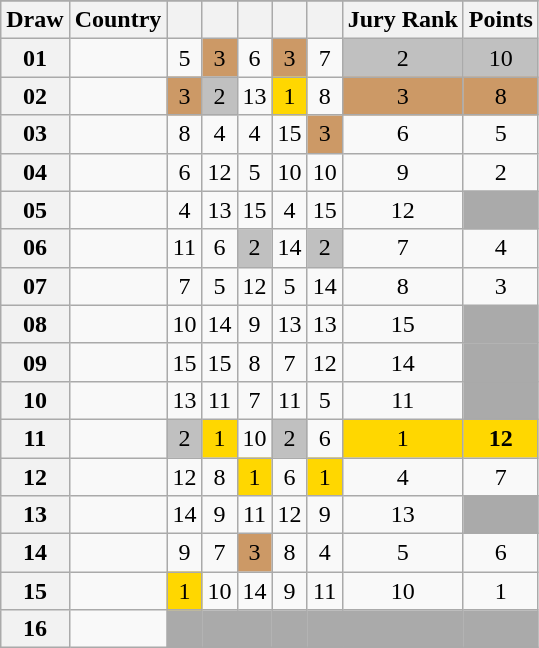<table class="sortable wikitable collapsible plainrowheaders" style="text-align:center;">
<tr>
</tr>
<tr>
<th scope="col">Draw</th>
<th scope="col">Country</th>
<th scope="col"><small></small></th>
<th scope="col"><small></small></th>
<th scope="col"><small></small></th>
<th scope="col"><small></small></th>
<th scope="col"><small></small></th>
<th scope="col">Jury Rank</th>
<th scope="col">Points</th>
</tr>
<tr>
<th scope="row" style="text-align:center;">01</th>
<td style="text-align:left;"></td>
<td>5</td>
<td style="background:#CC9966;">3</td>
<td>6</td>
<td style="background:#CC9966;">3</td>
<td>7</td>
<td style="background:silver;">2</td>
<td style="background:silver;">10</td>
</tr>
<tr>
<th scope="row" style="text-align:center;">02</th>
<td style="text-align:left;"></td>
<td style="background:#CC9966;">3</td>
<td style="background:silver;">2</td>
<td>13</td>
<td style="background:gold;">1</td>
<td>8</td>
<td style="background:#CC9966;">3</td>
<td style="background:#CC9966;">8</td>
</tr>
<tr>
<th scope="row" style="text-align:center;">03</th>
<td style="text-align:left;"></td>
<td>8</td>
<td>4</td>
<td>4</td>
<td>15</td>
<td style="background:#CC9966;">3</td>
<td>6</td>
<td>5</td>
</tr>
<tr>
<th scope="row" style="text-align:center;">04</th>
<td style="text-align:left;"></td>
<td>6</td>
<td>12</td>
<td>5</td>
<td>10</td>
<td>10</td>
<td>9</td>
<td>2</td>
</tr>
<tr>
<th scope="row" style="text-align:center;">05</th>
<td style="text-align:left;"></td>
<td>4</td>
<td>13</td>
<td>15</td>
<td>4</td>
<td>15</td>
<td>12</td>
<td style="background:#AAAAAA;"></td>
</tr>
<tr>
<th scope="row" style="text-align:center;">06</th>
<td style="text-align:left;"></td>
<td>11</td>
<td>6</td>
<td style="background:silver;">2</td>
<td>14</td>
<td style="background:silver;">2</td>
<td>7</td>
<td>4</td>
</tr>
<tr>
<th scope="row" style="text-align:center;">07</th>
<td style="text-align:left;"></td>
<td>7</td>
<td>5</td>
<td>12</td>
<td>5</td>
<td>14</td>
<td>8</td>
<td>3</td>
</tr>
<tr>
<th scope="row" style="text-align:center;">08</th>
<td style="text-align:left;"></td>
<td>10</td>
<td>14</td>
<td>9</td>
<td>13</td>
<td>13</td>
<td>15</td>
<td style="background:#AAAAAA;"></td>
</tr>
<tr>
<th scope="row" style="text-align:center;">09</th>
<td style="text-align:left;"></td>
<td>15</td>
<td>15</td>
<td>8</td>
<td>7</td>
<td>12</td>
<td>14</td>
<td style="background:#AAAAAA;"></td>
</tr>
<tr>
<th scope="row" style="text-align:center;">10</th>
<td style="text-align:left;"></td>
<td>13</td>
<td>11</td>
<td>7</td>
<td>11</td>
<td>5</td>
<td>11</td>
<td style="background:#AAAAAA;"></td>
</tr>
<tr>
<th scope="row" style="text-align:center;">11</th>
<td style="text-align:left;"></td>
<td style="background:silver;">2</td>
<td style="background:gold;">1</td>
<td>10</td>
<td style="background:silver;">2</td>
<td>6</td>
<td style="background:gold;">1</td>
<td style="background:gold;"><strong>12</strong></td>
</tr>
<tr>
<th scope="row" style="text-align:center;">12</th>
<td style="text-align:left;"></td>
<td>12</td>
<td>8</td>
<td style="background:gold;">1</td>
<td>6</td>
<td style="background:gold;">1</td>
<td>4</td>
<td>7</td>
</tr>
<tr>
<th scope="row" style="text-align:center;">13</th>
<td style="text-align:left;"></td>
<td>14</td>
<td>9</td>
<td>11</td>
<td>12</td>
<td>9</td>
<td>13</td>
<td style="background:#AAAAAA;"></td>
</tr>
<tr>
<th scope="row" style="text-align:center;">14</th>
<td style="text-align:left;"></td>
<td>9</td>
<td>7</td>
<td style="background:#CC9966;">3</td>
<td>8</td>
<td>4</td>
<td>5</td>
<td>6</td>
</tr>
<tr>
<th scope="row" style="text-align:center;">15</th>
<td style="text-align:left;"></td>
<td style="background:gold;">1</td>
<td>10</td>
<td>14</td>
<td>9</td>
<td>11</td>
<td>10</td>
<td>1</td>
</tr>
<tr class="sortbottom">
<th scope="row" style="text-align:center;">16</th>
<td style="text-align:left;"></td>
<td style="background:#AAAAAA;"></td>
<td style="background:#AAAAAA;"></td>
<td style="background:#AAAAAA;"></td>
<td style="background:#AAAAAA;"></td>
<td style="background:#AAAAAA;"></td>
<td style="background:#AAAAAA;"></td>
<td style="background:#AAAAAA;"></td>
</tr>
</table>
